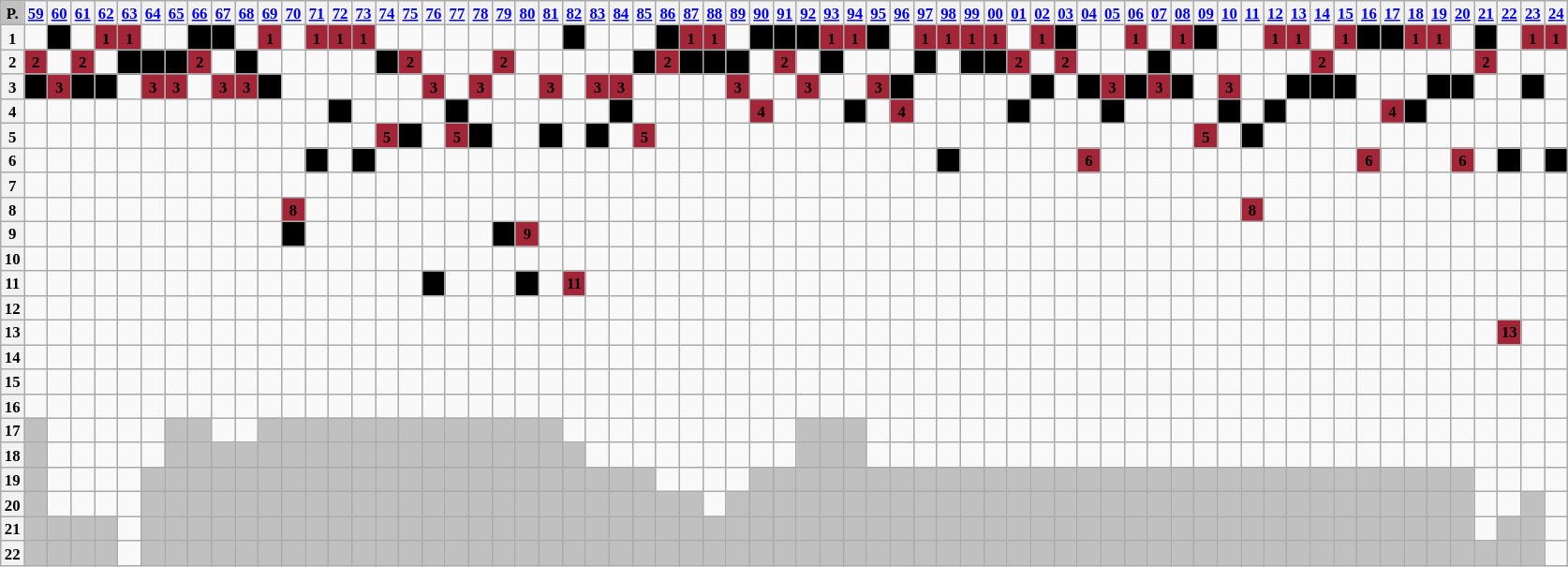<table class="wikitable" style="text-align:center; font-size:70%">
<tr>
<th style="background:#c0c0c0">P.</th>
<th><strong><a href='#'>59</a></strong></th>
<th><strong><a href='#'>60</a></strong></th>
<th><strong><a href='#'>61</a></strong></th>
<th><strong><a href='#'>62</a></strong></th>
<th><strong><a href='#'>63</a></strong></th>
<th><strong><a href='#'>64</a></strong></th>
<th><strong><a href='#'>65</a></strong></th>
<th><strong><a href='#'>66</a></strong></th>
<th><strong><a href='#'>67</a></strong></th>
<th><strong><a href='#'>68</a></strong></th>
<th><strong><a href='#'>69</a></strong></th>
<th><strong><a href='#'>70</a></strong></th>
<th><strong><a href='#'>71</a></strong></th>
<th><strong><a href='#'>72</a></strong></th>
<th><strong><a href='#'>73</a></strong></th>
<th><strong><a href='#'>74</a></strong></th>
<th><strong><a href='#'>75</a></strong></th>
<th><strong><a href='#'>76</a></strong></th>
<th><strong><a href='#'>77</a></strong></th>
<th><strong><a href='#'>78</a></strong></th>
<th><strong><a href='#'>79</a></strong></th>
<th><strong><a href='#'>80</a></strong></th>
<th><strong><a href='#'>81</a></strong></th>
<th><strong><a href='#'>82</a></strong></th>
<th><strong><a href='#'>83</a></strong></th>
<th><strong><a href='#'>84</a></strong></th>
<th><strong><a href='#'>85</a></strong></th>
<th><strong><a href='#'>86</a></strong></th>
<th><strong><a href='#'>87</a></strong></th>
<th><strong><a href='#'>88</a></strong></th>
<th><strong><a href='#'>89</a></strong></th>
<th><strong><a href='#'>90</a></strong></th>
<th><strong><a href='#'>91</a></strong></th>
<th><strong><a href='#'>92</a></strong></th>
<th><strong><a href='#'>93</a></strong></th>
<th><strong><a href='#'>94</a></strong></th>
<th><strong><a href='#'>95</a></strong></th>
<th><strong><a href='#'>96</a></strong></th>
<th><strong><a href='#'>97</a></strong></th>
<th><strong><a href='#'>98</a></strong></th>
<th><strong><a href='#'>99</a></strong></th>
<th><strong><a href='#'>00</a></strong></th>
<th><strong><a href='#'>01</a></strong></th>
<th><strong><a href='#'>02</a></strong></th>
<th><strong><a href='#'>03</a></strong></th>
<th><strong><a href='#'>04</a></strong></th>
<th><strong><a href='#'>05</a></strong></th>
<th><strong><a href='#'>06</a></strong></th>
<th><strong><a href='#'>07</a></strong></th>
<th><strong><a href='#'>08</a></strong></th>
<th><strong><a href='#'>09</a></strong></th>
<th><strong><a href='#'>10</a></strong></th>
<th><strong><a href='#'>11</a></strong></th>
<th><strong><a href='#'>12</a></strong></th>
<th><strong><a href='#'>13</a></strong></th>
<th><strong><a href='#'>14</a></strong></th>
<th><strong><a href='#'>15</a></strong></th>
<th><strong><a href='#'>16</a></strong></th>
<th><strong><a href='#'>17</a></strong></th>
<th><strong><a href='#'>18</a></strong></th>
<th><strong><a href='#'>19</a></strong></th>
<th><strong><a href='#'>20</a></strong></th>
<th><strong><a href='#'>21</a></strong></th>
<th><strong><a href='#'>22</a></strong></th>
<th><strong><a href='#'>23</a></strong></th>
<th><a href='#'>24</a></th>
</tr>
<tr>
<th>1</th>
<td></td>
<td style="background-color:black"><span><strong>1</strong></span></td>
<td></td>
<td style="background-color:#A32638"><span><strong>1</strong></span></td>
<td style="background-color:#A32638"><span><strong>1</strong></span></td>
<td></td>
<td></td>
<td style="background-color:black"><span><strong>1</strong></span></td>
<td style="background-color:black"><span><strong>1</strong></span></td>
<td></td>
<td style="background-color:#A32638"><span><strong>1</strong></span></td>
<td></td>
<td style="background-color:#A32638"><span><strong>1</strong></span></td>
<td style="background-color:#A32638"><span><strong>1</strong></span></td>
<td style="background-color:#A32638"><span><strong>1</strong></span></td>
<td></td>
<td></td>
<td></td>
<td></td>
<td></td>
<td></td>
<td></td>
<td></td>
<td style="background-color:black"><span><strong>1</strong></span></td>
<td></td>
<td></td>
<td></td>
<td style="background-color:black"><span><strong>1</strong></span></td>
<td style="background-color:#A32638"><span><strong>1</strong></span></td>
<td style="background-color:#A32638"><span><strong>1</strong></span></td>
<td></td>
<td style="background-color:black"><span><strong>1</strong></span></td>
<td style="background-color:black"><span><strong>1</strong></span></td>
<td style="background-color:black"><span><strong>1</strong></span></td>
<td style="background-color:#A32638"><span><strong>1</strong></span></td>
<td style="background-color:#A32638"><span><strong>1</strong></span></td>
<td style="background-color:black"><span><strong>1</strong></span></td>
<td></td>
<td style="background-color:#A32638"><span><strong>1</strong></span></td>
<td style="background-color:#A32638"><span><strong>1</strong></span></td>
<td style="background-color:#A32638"><span><strong>1</strong></span></td>
<td style="background-color:#A32638"><span><strong>1</strong></span></td>
<td></td>
<td style="background-color:#A32638"><span><strong>1</strong></span></td>
<td style="background-color:black"><span><strong>1</strong></span></td>
<td></td>
<td></td>
<td style="background-color:#A32638"><span><strong>1</strong></span></td>
<td></td>
<td style="background-color:#A32638"><span><strong>1</strong></span></td>
<td style="background-color:black"><span><strong>1</strong></span></td>
<td></td>
<td></td>
<td style="background-color:#A32638"><span><strong>1</strong></span></td>
<td style="background-color:#A32638"><span><strong>1</strong></span></td>
<td></td>
<td style="background-color:#A32638"><span><strong>1</strong></span></td>
<td style="background-color:black"><span><strong>1</strong></span></td>
<td style="background-color:black"><span><strong>1</strong></span></td>
<td style="background-color:#A32638"><span><strong>1</strong></span></td>
<td style="background-color:#A32638"><span><strong>1</strong></span></td>
<td></td>
<td style="background-color:black"><span><strong>1</strong></span></td>
<td></td>
<td style="background-color:#A32638"><span><strong>1</strong></span></td>
<td style="background-color:#A32638"><span><strong>1</strong></span></td>
</tr>
<tr>
<th>2</th>
<td style="background-color:#A32638"><span><strong>2</strong></span></td>
<td></td>
<td style="background-color:#A32638"><span><strong>2</strong></span></td>
<td></td>
<td style="background-color:black"><span><strong>2</strong></span></td>
<td style="background-color:black"><span><strong>2</strong></span></td>
<td style="background-color:black"><span><strong>2</strong></span></td>
<td style="background-color:#A32638"><span><strong>2</strong></span></td>
<td></td>
<td style="background-color:black"><span><strong>2</strong></span></td>
<td></td>
<td></td>
<td></td>
<td></td>
<td></td>
<td style="background-color:black"><span><strong>2</strong></span></td>
<td style="background-color:#A32638"><span><strong>2</strong></span></td>
<td></td>
<td></td>
<td></td>
<td style="background-color:#A32638"><span><strong>2</strong></span></td>
<td></td>
<td></td>
<td></td>
<td></td>
<td></td>
<td style="background-color:black"><span><strong>2</strong></span></td>
<td style="background-color:#A32638"><span><strong>2</strong></span></td>
<td style="background-color:black"><span><strong>2</strong></span></td>
<td style="background-color:black"><span><strong>2</strong></span></td>
<td style="background-color:black"><span><strong>2</strong></span></td>
<td></td>
<td style="background-color:#A32638"><span><strong>2</strong></span></td>
<td></td>
<td style="background-color:black"><span><strong>2</strong></span></td>
<td></td>
<td></td>
<td></td>
<td style="background-color:black"><span><strong>2</strong></span></td>
<td></td>
<td style="background-color:black"><span><strong>2</strong></span></td>
<td style="background-color:black"><span><strong>2</strong></span></td>
<td style="background-color:#A32638"><span><strong>2</strong></span></td>
<td></td>
<td style="background-color:#A32638"><span><strong>2</strong></span></td>
<td></td>
<td></td>
<td></td>
<td style="background-color:black"><span><strong>2</strong></span></td>
<td></td>
<td></td>
<td></td>
<td></td>
<td></td>
<td></td>
<td style="background-color:#A32638"><span><strong>2</strong></span></td>
<td></td>
<td></td>
<td></td>
<td></td>
<td></td>
<td></td>
<td style="background-color:#A32638"><span><strong>2</strong></span></td>
<td></td>
<td></td>
<td></td>
</tr>
<tr>
<th>3</th>
<td style="background-color:black"><span><strong>3</strong></span></td>
<td style="background-color:#A32638"><span><strong>3</strong></span></td>
<td style="background-color:black"><span><strong>3</strong></span></td>
<td style="background-color:black"><span><strong>3</strong></span></td>
<td></td>
<td style="background-color:#A32638"><span><strong>3</strong></span></td>
<td style="background-color:#A32638"><span><strong>3</strong></span></td>
<td></td>
<td style="background-color:#A32638"><span><strong>3</strong></span></td>
<td style="background-color:#A32638"><span><strong>3</strong></span></td>
<td style="background-color:black"><span><strong>3</strong></span></td>
<td></td>
<td></td>
<td></td>
<td></td>
<td></td>
<td></td>
<td style="background-color:#A32638"><span><strong>3</strong></span></td>
<td></td>
<td style="background-color:#A32638"><span><strong>3</strong></span></td>
<td></td>
<td></td>
<td style="background-color:#A32638"><span><strong>3</strong></span></td>
<td></td>
<td style="background-color:#A32638"><span><strong>3</strong></span></td>
<td style="background-color:#A32638"><span><strong>3</strong></span></td>
<td></td>
<td></td>
<td></td>
<td></td>
<td style="background-color:#A32638"><span><strong>3</strong></span></td>
<td></td>
<td></td>
<td style="background-color:#A32638"><span><strong>3</strong></span></td>
<td></td>
<td></td>
<td style="background-color:#A32638"><span><strong>3</strong></span></td>
<td style="background-color:black"><span><strong>3</strong></span></td>
<td></td>
<td></td>
<td></td>
<td></td>
<td></td>
<td style="background-color:black"><span><strong>3</strong></span></td>
<td></td>
<td style="background-color:black"><span><strong>3</strong></span></td>
<td style="background-color:#A32638"><span><strong>3</strong></span></td>
<td style="background-color:black"><span><strong>3</strong></span></td>
<td style="background-color:#A32638"><span><strong>3</strong></span></td>
<td style="background-color:black"><span><strong>3</strong></span></td>
<td></td>
<td style="background-color:#A32638"><span><strong>3</strong></span></td>
<td></td>
<td></td>
<td style="background-color:black"><span><strong>3</strong></span></td>
<td style="background-color:black"><span><strong>3</strong></span></td>
<td style="background-color:black"><span><strong>3</strong></span></td>
<td></td>
<td></td>
<td></td>
<td style="background-color:black"><span><strong>3</strong></span></td>
<td style="background-color:black"><span><strong>3</strong></span></td>
<td></td>
<td></td>
<td style="background-color:black"><span><strong>3</strong></span></td>
<td></td>
</tr>
<tr>
<th>4</th>
<td></td>
<td></td>
<td></td>
<td></td>
<td></td>
<td></td>
<td></td>
<td></td>
<td></td>
<td></td>
<td></td>
<td></td>
<td></td>
<td style="background-color:black"><span><strong>4</strong></span></td>
<td></td>
<td></td>
<td></td>
<td></td>
<td style="background-color:black"><span><strong>4</strong></span></td>
<td></td>
<td></td>
<td></td>
<td></td>
<td></td>
<td></td>
<td style="background-color:black"><span><strong>4</strong></span></td>
<td></td>
<td></td>
<td></td>
<td></td>
<td></td>
<td style="background-color:#A32638"><span><strong>4</strong></span></td>
<td></td>
<td></td>
<td></td>
<td style="background-color:black"><span><strong>4</strong></span></td>
<td></td>
<td style="background-color:#A32638"><span><strong>4</strong></span></td>
<td></td>
<td></td>
<td></td>
<td></td>
<td style="background-color:black"><span><strong>4</strong></span></td>
<td></td>
<td></td>
<td></td>
<td style="background-color:black"><span><strong>4</strong></span></td>
<td></td>
<td></td>
<td></td>
<td></td>
<td style="background-color:black"><span><strong>4</strong></span></td>
<td></td>
<td style="background-color:black"><span><strong>4</strong></span></td>
<td></td>
<td></td>
<td></td>
<td></td>
<td style="background-color:#A32638"><span><strong>4</strong></span></td>
<td style="background-color:black"><span><strong>4</strong></span></td>
<td></td>
<td></td>
<td></td>
<td></td>
<td></td>
<td></td>
</tr>
<tr>
<th>5</th>
<td></td>
<td></td>
<td></td>
<td></td>
<td></td>
<td></td>
<td></td>
<td></td>
<td></td>
<td></td>
<td></td>
<td></td>
<td></td>
<td></td>
<td></td>
<td style="background-color:#A32638"><span><strong>5</strong></span></td>
<td style="background-color:black"><span><strong>5</strong></span></td>
<td></td>
<td style="background-color:#A32638"><span><strong>5</strong></span></td>
<td style="background-color:black"><span><strong>5</strong></span></td>
<td></td>
<td></td>
<td style="background-color:black"><span><strong>5</strong></span></td>
<td></td>
<td style="background-color:black"><span><strong>5</strong></span></td>
<td></td>
<td style="background-color:#A32638"><span><strong>5</strong></span></td>
<td></td>
<td></td>
<td></td>
<td></td>
<td></td>
<td></td>
<td></td>
<td></td>
<td></td>
<td></td>
<td></td>
<td></td>
<td></td>
<td></td>
<td></td>
<td></td>
<td></td>
<td></td>
<td></td>
<td></td>
<td></td>
<td></td>
<td></td>
<td style="background-color:#A32638"><span><strong>5</strong></span></td>
<td></td>
<td style="background-color:black"><span><strong>5</strong></span></td>
<td></td>
<td></td>
<td></td>
<td></td>
<td></td>
<td></td>
<td></td>
<td></td>
<td></td>
<td></td>
<td></td>
<td></td>
<td></td>
</tr>
<tr>
<th>6</th>
<td></td>
<td></td>
<td></td>
<td></td>
<td></td>
<td></td>
<td></td>
<td></td>
<td></td>
<td></td>
<td></td>
<td></td>
<td style="background-color:black"><span><strong>6</strong></span></td>
<td></td>
<td style="background-color:black"><span><strong>6</strong></span></td>
<td></td>
<td></td>
<td></td>
<td></td>
<td></td>
<td></td>
<td></td>
<td></td>
<td></td>
<td></td>
<td></td>
<td></td>
<td></td>
<td></td>
<td></td>
<td></td>
<td></td>
<td></td>
<td></td>
<td></td>
<td></td>
<td></td>
<td></td>
<td></td>
<td style="background-color:black"><span><strong>6</strong></span></td>
<td></td>
<td></td>
<td></td>
<td></td>
<td></td>
<td style="background-color:#A32638"><span><strong>6</strong></span></td>
<td></td>
<td></td>
<td></td>
<td></td>
<td></td>
<td></td>
<td></td>
<td></td>
<td></td>
<td></td>
<td></td>
<td style="background-color:#A32638"><span><strong>6</strong></span></td>
<td></td>
<td></td>
<td></td>
<td style="background-color:#A32638"><span><strong>6</strong></span></td>
<td></td>
<td style="background-color:black"><span><strong>6</strong></span></td>
<td></td>
<td style="background-color:black"><span><strong>6</strong></span></td>
</tr>
<tr>
<th>7</th>
<td></td>
<td></td>
<td></td>
<td></td>
<td></td>
<td></td>
<td></td>
<td></td>
<td></td>
<td></td>
<td></td>
<td></td>
<td></td>
<td></td>
<td></td>
<td></td>
<td></td>
<td></td>
<td></td>
<td></td>
<td></td>
<td></td>
<td></td>
<td></td>
<td></td>
<td></td>
<td></td>
<td></td>
<td></td>
<td></td>
<td></td>
<td></td>
<td></td>
<td></td>
<td></td>
<td></td>
<td></td>
<td></td>
<td></td>
<td></td>
<td></td>
<td></td>
<td></td>
<td></td>
<td></td>
<td></td>
<td></td>
<td></td>
<td></td>
<td></td>
<td></td>
<td></td>
<td></td>
<td></td>
<td></td>
<td></td>
<td></td>
<td></td>
<td></td>
<td></td>
<td></td>
<td></td>
<td></td>
<td></td>
<td></td>
<td></td>
</tr>
<tr>
<th>8</th>
<td></td>
<td></td>
<td></td>
<td></td>
<td></td>
<td></td>
<td></td>
<td></td>
<td></td>
<td></td>
<td></td>
<td style="background-color:#A32638"><span><strong>8</strong></span></td>
<td></td>
<td></td>
<td></td>
<td></td>
<td></td>
<td></td>
<td></td>
<td></td>
<td></td>
<td></td>
<td></td>
<td></td>
<td></td>
<td></td>
<td></td>
<td></td>
<td></td>
<td></td>
<td></td>
<td></td>
<td></td>
<td></td>
<td></td>
<td></td>
<td></td>
<td></td>
<td></td>
<td></td>
<td></td>
<td></td>
<td></td>
<td></td>
<td></td>
<td></td>
<td></td>
<td></td>
<td></td>
<td></td>
<td></td>
<td></td>
<td style="background-color:#A32638"><span><strong>8</strong></span></td>
<td></td>
<td></td>
<td></td>
<td></td>
<td></td>
<td></td>
<td></td>
<td></td>
<td></td>
<td></td>
<td></td>
<td></td>
<td></td>
</tr>
<tr>
<th>9</th>
<td></td>
<td></td>
<td></td>
<td></td>
<td></td>
<td></td>
<td></td>
<td></td>
<td></td>
<td></td>
<td></td>
<td style="background-color:black"><span><strong>9</strong></span></td>
<td></td>
<td></td>
<td></td>
<td></td>
<td></td>
<td></td>
<td></td>
<td></td>
<td style="background-color:black"><span><strong>9</strong></span></td>
<td style="background-color:#A32638"><span><strong>9</strong></span></td>
<td></td>
<td></td>
<td></td>
<td></td>
<td></td>
<td></td>
<td></td>
<td></td>
<td></td>
<td></td>
<td></td>
<td></td>
<td></td>
<td></td>
<td></td>
<td></td>
<td></td>
<td></td>
<td></td>
<td></td>
<td></td>
<td></td>
<td></td>
<td></td>
<td></td>
<td></td>
<td></td>
<td></td>
<td></td>
<td></td>
<td></td>
<td></td>
<td></td>
<td></td>
<td></td>
<td></td>
<td></td>
<td></td>
<td></td>
<td></td>
<td></td>
<td></td>
<td></td>
<td></td>
</tr>
<tr>
<th>10</th>
<td></td>
<td></td>
<td></td>
<td></td>
<td></td>
<td></td>
<td></td>
<td></td>
<td></td>
<td></td>
<td></td>
<td></td>
<td></td>
<td></td>
<td></td>
<td></td>
<td></td>
<td></td>
<td></td>
<td></td>
<td></td>
<td></td>
<td></td>
<td></td>
<td></td>
<td></td>
<td></td>
<td></td>
<td></td>
<td></td>
<td></td>
<td></td>
<td></td>
<td></td>
<td></td>
<td></td>
<td></td>
<td></td>
<td></td>
<td></td>
<td></td>
<td></td>
<td></td>
<td></td>
<td></td>
<td></td>
<td></td>
<td></td>
<td></td>
<td></td>
<td></td>
<td></td>
<td></td>
<td></td>
<td></td>
<td></td>
<td></td>
<td></td>
<td></td>
<td></td>
<td></td>
<td></td>
<td></td>
<td></td>
<td></td>
<td></td>
</tr>
<tr>
<th>11</th>
<td></td>
<td></td>
<td></td>
<td></td>
<td></td>
<td></td>
<td></td>
<td></td>
<td></td>
<td></td>
<td></td>
<td></td>
<td></td>
<td></td>
<td></td>
<td></td>
<td></td>
<td style="background-color:black"><span><strong>11</strong></span></td>
<td></td>
<td></td>
<td></td>
<td style="background-color:black"><span><strong>11</strong></span></td>
<td></td>
<td style="background-color:#A32638"><span><strong>11</strong></span></td>
<td></td>
<td></td>
<td></td>
<td></td>
<td></td>
<td></td>
<td></td>
<td></td>
<td></td>
<td></td>
<td></td>
<td></td>
<td></td>
<td></td>
<td></td>
<td></td>
<td></td>
<td></td>
<td></td>
<td></td>
<td></td>
<td></td>
<td></td>
<td></td>
<td></td>
<td></td>
<td></td>
<td></td>
<td></td>
<td></td>
<td></td>
<td></td>
<td></td>
<td></td>
<td></td>
<td></td>
<td></td>
<td></td>
<td></td>
<td></td>
<td></td>
<td></td>
</tr>
<tr>
<th>12</th>
<td></td>
<td></td>
<td></td>
<td></td>
<td></td>
<td></td>
<td></td>
<td></td>
<td></td>
<td></td>
<td></td>
<td></td>
<td></td>
<td></td>
<td></td>
<td></td>
<td></td>
<td></td>
<td></td>
<td></td>
<td></td>
<td></td>
<td></td>
<td></td>
<td></td>
<td></td>
<td></td>
<td></td>
<td></td>
<td></td>
<td></td>
<td></td>
<td></td>
<td></td>
<td></td>
<td></td>
<td></td>
<td></td>
<td></td>
<td></td>
<td></td>
<td></td>
<td></td>
<td></td>
<td></td>
<td></td>
<td></td>
<td></td>
<td></td>
<td></td>
<td></td>
<td></td>
<td></td>
<td></td>
<td></td>
<td></td>
<td></td>
<td></td>
<td></td>
<td></td>
<td></td>
<td></td>
<td></td>
<td></td>
<td></td>
<td></td>
</tr>
<tr>
<th>13</th>
<td></td>
<td></td>
<td></td>
<td></td>
<td></td>
<td></td>
<td></td>
<td></td>
<td></td>
<td></td>
<td></td>
<td></td>
<td></td>
<td></td>
<td></td>
<td></td>
<td></td>
<td></td>
<td></td>
<td></td>
<td></td>
<td></td>
<td></td>
<td></td>
<td></td>
<td></td>
<td></td>
<td></td>
<td></td>
<td></td>
<td></td>
<td></td>
<td></td>
<td></td>
<td></td>
<td></td>
<td></td>
<td></td>
<td></td>
<td></td>
<td></td>
<td></td>
<td></td>
<td></td>
<td></td>
<td></td>
<td></td>
<td></td>
<td></td>
<td></td>
<td></td>
<td></td>
<td></td>
<td></td>
<td></td>
<td></td>
<td></td>
<td></td>
<td></td>
<td></td>
<td></td>
<td></td>
<td></td>
<td style="background-color:#A32638"><span><strong>13</strong></span></td>
<td></td>
<td></td>
</tr>
<tr>
<th>14</th>
<td></td>
<td></td>
<td></td>
<td></td>
<td></td>
<td></td>
<td></td>
<td></td>
<td></td>
<td></td>
<td></td>
<td></td>
<td></td>
<td></td>
<td></td>
<td></td>
<td></td>
<td></td>
<td></td>
<td></td>
<td></td>
<td></td>
<td></td>
<td></td>
<td></td>
<td></td>
<td></td>
<td></td>
<td></td>
<td></td>
<td></td>
<td></td>
<td></td>
<td></td>
<td></td>
<td></td>
<td></td>
<td></td>
<td></td>
<td></td>
<td></td>
<td></td>
<td></td>
<td></td>
<td></td>
<td></td>
<td></td>
<td></td>
<td></td>
<td></td>
<td></td>
<td></td>
<td></td>
<td></td>
<td></td>
<td></td>
<td></td>
<td></td>
<td></td>
<td></td>
<td></td>
<td></td>
<td></td>
<td></td>
<td></td>
<td></td>
</tr>
<tr>
<th>15</th>
<td></td>
<td></td>
<td></td>
<td></td>
<td></td>
<td></td>
<td></td>
<td></td>
<td></td>
<td></td>
<td></td>
<td></td>
<td></td>
<td></td>
<td></td>
<td></td>
<td></td>
<td></td>
<td></td>
<td></td>
<td></td>
<td></td>
<td></td>
<td></td>
<td></td>
<td></td>
<td></td>
<td></td>
<td></td>
<td></td>
<td></td>
<td></td>
<td></td>
<td></td>
<td></td>
<td></td>
<td></td>
<td></td>
<td></td>
<td></td>
<td></td>
<td></td>
<td></td>
<td></td>
<td></td>
<td></td>
<td></td>
<td></td>
<td></td>
<td></td>
<td></td>
<td></td>
<td></td>
<td></td>
<td></td>
<td></td>
<td></td>
<td></td>
<td></td>
<td></td>
<td></td>
<td></td>
<td></td>
<td></td>
<td></td>
<td></td>
</tr>
<tr>
<th>16</th>
<td></td>
<td></td>
<td></td>
<td></td>
<td></td>
<td></td>
<td></td>
<td></td>
<td></td>
<td></td>
<td></td>
<td></td>
<td></td>
<td></td>
<td></td>
<td></td>
<td></td>
<td></td>
<td></td>
<td></td>
<td></td>
<td></td>
<td></td>
<td></td>
<td></td>
<td></td>
<td></td>
<td></td>
<td></td>
<td></td>
<td></td>
<td></td>
<td></td>
<td></td>
<td></td>
<td></td>
<td></td>
<td></td>
<td></td>
<td></td>
<td></td>
<td></td>
<td></td>
<td></td>
<td></td>
<td></td>
<td></td>
<td></td>
<td></td>
<td></td>
<td></td>
<td></td>
<td></td>
<td></td>
<td></td>
<td></td>
<td></td>
<td></td>
<td></td>
<td></td>
<td></td>
<td></td>
<td></td>
<td></td>
<td></td>
<td></td>
</tr>
<tr>
<th>17</th>
<td style="background:#c0c0c0"></td>
<td></td>
<td></td>
<td></td>
<td></td>
<td></td>
<td style="background:#c0c0c0"></td>
<td style="background:#c0c0c0"></td>
<td></td>
<td></td>
<td style="background:#c0c0c0"></td>
<td style="background:#c0c0c0"></td>
<td style="background:#c0c0c0"></td>
<td style="background:#c0c0c0"></td>
<td style="background:#c0c0c0"></td>
<td style="background:#c0c0c0"></td>
<td style="background:#c0c0c0"></td>
<td style="background:#c0c0c0"></td>
<td style="background:#c0c0c0"></td>
<td style="background:#c0c0c0"></td>
<td style="background:#c0c0c0"></td>
<td style="background:#c0c0c0"></td>
<td style="background:#c0c0c0"></td>
<td></td>
<td></td>
<td></td>
<td></td>
<td></td>
<td></td>
<td></td>
<td></td>
<td></td>
<td></td>
<td style="background:#c0c0c0"></td>
<td style="background:#c0c0c0"></td>
<td style="background:#c0c0c0"></td>
<td></td>
<td></td>
<td></td>
<td></td>
<td></td>
<td></td>
<td></td>
<td></td>
<td></td>
<td></td>
<td></td>
<td></td>
<td></td>
<td></td>
<td></td>
<td></td>
<td></td>
<td></td>
<td></td>
<td></td>
<td></td>
<td></td>
<td></td>
<td></td>
<td></td>
<td></td>
<td></td>
<td></td>
<td></td>
<td></td>
</tr>
<tr>
<th>18</th>
<td style="background:#c0c0c0"></td>
<td></td>
<td></td>
<td></td>
<td></td>
<td></td>
<td style="background:#c0c0c0"></td>
<td style="background:#c0c0c0"></td>
<td style="background:#c0c0c0"></td>
<td style="background:#c0c0c0"></td>
<td style="background:#c0c0c0"></td>
<td style="background:#c0c0c0"></td>
<td style="background:#c0c0c0"></td>
<td style="background:#c0c0c0"></td>
<td style="background:#c0c0c0"></td>
<td style="background:#c0c0c0"></td>
<td style="background:#c0c0c0"></td>
<td style="background:#c0c0c0"></td>
<td style="background:#c0c0c0"></td>
<td style="background:#c0c0c0"></td>
<td style="background:#c0c0c0"></td>
<td style="background:#c0c0c0"></td>
<td style="background:#c0c0c0"></td>
<td style="background:#c0c0c0"></td>
<td></td>
<td></td>
<td></td>
<td></td>
<td></td>
<td></td>
<td></td>
<td></td>
<td></td>
<td style="background:#c0c0c0"></td>
<td style="background:#c0c0c0"></td>
<td style="background:#c0c0c0"></td>
<td></td>
<td></td>
<td></td>
<td></td>
<td></td>
<td></td>
<td></td>
<td></td>
<td></td>
<td></td>
<td></td>
<td></td>
<td></td>
<td></td>
<td></td>
<td></td>
<td></td>
<td></td>
<td></td>
<td></td>
<td></td>
<td></td>
<td></td>
<td></td>
<td></td>
<td></td>
<td></td>
<td></td>
<td></td>
<td></td>
</tr>
<tr>
<th>19</th>
<td style="background:#c0c0c0"></td>
<td></td>
<td></td>
<td></td>
<td></td>
<td style="background:#c0c0c0"></td>
<td style="background:#c0c0c0"></td>
<td style="background:#c0c0c0"></td>
<td style="background:#c0c0c0"></td>
<td style="background:#c0c0c0"></td>
<td style="background:#c0c0c0"></td>
<td style="background:#c0c0c0"></td>
<td style="background:#c0c0c0"></td>
<td style="background:#c0c0c0"></td>
<td style="background:#c0c0c0"></td>
<td style="background:#c0c0c0"></td>
<td style="background:#c0c0c0"></td>
<td style="background:#c0c0c0"></td>
<td style="background:#c0c0c0"></td>
<td style="background:#c0c0c0"></td>
<td style="background:#c0c0c0"></td>
<td style="background:#c0c0c0"></td>
<td style="background:#c0c0c0"></td>
<td style="background:#c0c0c0"></td>
<td style="background:#c0c0c0"></td>
<td style="background:#c0c0c0"></td>
<td style="background:#c0c0c0"></td>
<td></td>
<td></td>
<td></td>
<td></td>
<td style="background:#c0c0c0"></td>
<td style="background:#c0c0c0"></td>
<td style="background:#c0c0c0"></td>
<td style="background:#c0c0c0"></td>
<td style="background:#c0c0c0"></td>
<td style="background:#c0c0c0"></td>
<td style="background:#c0c0c0"></td>
<td style="background:#c0c0c0"></td>
<td style="background:#c0c0c0"></td>
<td style="background:#c0c0c0"></td>
<td style="background:#c0c0c0"></td>
<td style="background:#c0c0c0"></td>
<td style="background:#c0c0c0"></td>
<td style="background:#c0c0c0"></td>
<td style="background:#c0c0c0"></td>
<td style="background:#c0c0c0"></td>
<td style="background:#c0c0c0"></td>
<td style="background:#c0c0c0"></td>
<td style="background:#c0c0c0"></td>
<td style="background:#c0c0c0"></td>
<td style="background:#c0c0c0"></td>
<td style="background:#c0c0c0"></td>
<td style="background:#c0c0c0"></td>
<td style="background:#c0c0c0"></td>
<td style="background:#c0c0c0"></td>
<td style="background:#c0c0c0"></td>
<td style="background:#c0c0c0"></td>
<td style="background:#c0c0c0"></td>
<td style="background:#c0c0c0"></td>
<td style="background:#c0c0c0"></td>
<td style="background:#c0c0c0"></td>
<td></td>
<td></td>
<td></td>
<td></td>
</tr>
<tr>
<th>20</th>
<td style="background:#c0c0c0"></td>
<td></td>
<td></td>
<td></td>
<td></td>
<td style="background:#c0c0c0"></td>
<td style="background:#c0c0c0"></td>
<td style="background:#c0c0c0"></td>
<td style="background:#c0c0c0"></td>
<td style="background:#c0c0c0"></td>
<td style="background:#c0c0c0"></td>
<td style="background:#c0c0c0"></td>
<td style="background:#c0c0c0"></td>
<td style="background:#c0c0c0"></td>
<td style="background:#c0c0c0"></td>
<td style="background:#c0c0c0"></td>
<td style="background:#c0c0c0"></td>
<td style="background:#c0c0c0"></td>
<td style="background:#c0c0c0"></td>
<td style="background:#c0c0c0"></td>
<td style="background:#c0c0c0"></td>
<td style="background:#c0c0c0"></td>
<td style="background:#c0c0c0"></td>
<td style="background:#c0c0c0"></td>
<td style="background:#c0c0c0"></td>
<td style="background:#c0c0c0"></td>
<td style="background:#c0c0c0"></td>
<td style="background:#c0c0c0"></td>
<td style="background:#c0c0c0"></td>
<td></td>
<td style="background:#c0c0c0"></td>
<td style="background:#c0c0c0"></td>
<td style="background:#c0c0c0"></td>
<td style="background:#c0c0c0"></td>
<td style="background:#c0c0c0"></td>
<td style="background:#c0c0c0"></td>
<td style="background:#c0c0c0"></td>
<td style="background:#c0c0c0"></td>
<td style="background:#c0c0c0"></td>
<td style="background:#c0c0c0"></td>
<td style="background:#c0c0c0"></td>
<td style="background:#c0c0c0"></td>
<td style="background:#c0c0c0"></td>
<td style="background:#c0c0c0"></td>
<td style="background:#c0c0c0"></td>
<td style="background:#c0c0c0"></td>
<td style="background:#c0c0c0"></td>
<td style="background:#c0c0c0"></td>
<td style="background:#c0c0c0"></td>
<td style="background:#c0c0c0"></td>
<td style="background:#c0c0c0"></td>
<td style="background:#c0c0c0"></td>
<td style="background:#c0c0c0"></td>
<td style="background:#c0c0c0"></td>
<td style="background:#c0c0c0"></td>
<td style="background:#c0c0c0"></td>
<td style="background:#c0c0c0"></td>
<td style="background:#c0c0c0"></td>
<td style="background:#c0c0c0"></td>
<td style="background:#c0c0c0"></td>
<td style="background:#c0c0c0"></td>
<td style="background:#c0c0c0"></td>
<td></td>
<td></td>
<td style="background:#c0c0c0"></td>
<td></td>
</tr>
<tr>
<th>21</th>
<td style="background:#c0c0c0"></td>
<td style="background:#c0c0c0"></td>
<td style="background:#c0c0c0"></td>
<td style="background:#c0c0c0"></td>
<td></td>
<td style="background:#c0c0c0"></td>
<td style="background:#c0c0c0"></td>
<td style="background:#c0c0c0"></td>
<td style="background:#c0c0c0"></td>
<td style="background:#c0c0c0"></td>
<td style="background:#c0c0c0"></td>
<td style="background:#c0c0c0"></td>
<td style="background:#c0c0c0"></td>
<td style="background:#c0c0c0"></td>
<td style="background:#c0c0c0"></td>
<td style="background:#c0c0c0"></td>
<td style="background:#c0c0c0"></td>
<td style="background:#c0c0c0"></td>
<td style="background:#c0c0c0"></td>
<td style="background:#c0c0c0"></td>
<td style="background:#c0c0c0"></td>
<td style="background:#c0c0c0"></td>
<td style="background:#c0c0c0"></td>
<td style="background:#c0c0c0"></td>
<td style="background:#c0c0c0"></td>
<td style="background:#c0c0c0"></td>
<td style="background:#c0c0c0"></td>
<td style="background:#c0c0c0"></td>
<td style="background:#c0c0c0"></td>
<td style="background:#c0c0c0"></td>
<td style="background:#c0c0c0"></td>
<td style="background:#c0c0c0"></td>
<td style="background:#c0c0c0"></td>
<td style="background:#c0c0c0"></td>
<td style="background:#c0c0c0"></td>
<td style="background:#c0c0c0"></td>
<td style="background:#c0c0c0"></td>
<td style="background:#c0c0c0"></td>
<td style="background:#c0c0c0"></td>
<td style="background:#c0c0c0"></td>
<td style="background:#c0c0c0"></td>
<td style="background:#c0c0c0"></td>
<td style="background:#c0c0c0"></td>
<td style="background:#c0c0c0"></td>
<td style="background:#c0c0c0"></td>
<td style="background:#c0c0c0"></td>
<td style="background:#c0c0c0"></td>
<td style="background:#c0c0c0"></td>
<td style="background:#c0c0c0"></td>
<td style="background:#c0c0c0"></td>
<td style="background:#c0c0c0"></td>
<td style="background:#c0c0c0"></td>
<td style="background:#c0c0c0"></td>
<td style="background:#c0c0c0"></td>
<td style="background:#c0c0c0"></td>
<td style="background:#c0c0c0"></td>
<td style="background:#c0c0c0"></td>
<td style="background:#c0c0c0"></td>
<td style="background:#c0c0c0"></td>
<td style="background:#c0c0c0"></td>
<td style="background:#c0c0c0"></td>
<td style="background:#c0c0c0"></td>
<td></td>
<td style="background:#c0c0c0"></td>
<td style="background:#c0c0c0"></td>
<td></td>
</tr>
<tr>
<th>22</th>
<td style="background:#c0c0c0"></td>
<td style="background:#c0c0c0"></td>
<td style="background:#c0c0c0"></td>
<td style="background:#c0c0c0"></td>
<td></td>
<td style="background:#c0c0c0"></td>
<td style="background:#c0c0c0"></td>
<td style="background:#c0c0c0"></td>
<td style="background:#c0c0c0"></td>
<td style="background:#c0c0c0"></td>
<td style="background:#c0c0c0"></td>
<td style="background:#c0c0c0"></td>
<td style="background:#c0c0c0"></td>
<td style="background:#c0c0c0"></td>
<td style="background:#c0c0c0"></td>
<td style="background:#c0c0c0"></td>
<td style="background:#c0c0c0"></td>
<td style="background:#c0c0c0"></td>
<td style="background:#c0c0c0"></td>
<td style="background:#c0c0c0"></td>
<td style="background:#c0c0c0"></td>
<td style="background:#c0c0c0"></td>
<td style="background:#c0c0c0"></td>
<td style="background:#c0c0c0"></td>
<td style="background:#c0c0c0"></td>
<td style="background:#c0c0c0"></td>
<td style="background:#c0c0c0"></td>
<td style="background:#c0c0c0"></td>
<td style="background:#c0c0c0"></td>
<td style="background:#c0c0c0"></td>
<td style="background:#c0c0c0"></td>
<td style="background:#c0c0c0"></td>
<td style="background:#c0c0c0"></td>
<td style="background:#c0c0c0"></td>
<td style="background:#c0c0c0"></td>
<td style="background:#c0c0c0"></td>
<td style="background:#c0c0c0"></td>
<td style="background:#c0c0c0"></td>
<td style="background:#c0c0c0"></td>
<td style="background:#c0c0c0"></td>
<td style="background:#c0c0c0"></td>
<td style="background:#c0c0c0"></td>
<td style="background:#c0c0c0"></td>
<td style="background:#c0c0c0"></td>
<td style="background:#c0c0c0"></td>
<td style="background:#c0c0c0"></td>
<td style="background:#c0c0c0"></td>
<td style="background:#c0c0c0"></td>
<td style="background:#c0c0c0"></td>
<td style="background:#c0c0c0"></td>
<td style="background:#c0c0c0"></td>
<td style="background:#c0c0c0"></td>
<td style="background:#c0c0c0"></td>
<td style="background:#c0c0c0"></td>
<td style="background:#c0c0c0"></td>
<td style="background:#c0c0c0"></td>
<td style="background:#c0c0c0"></td>
<td style="background:#c0c0c0"></td>
<td style="background:#c0c0c0"></td>
<td style="background:#c0c0c0"></td>
<td style="background:#c0c0c0"></td>
<td style="background:#c0c0c0"></td>
<td style="background:#c0c0c0"></td>
<td style="background:#c0c0c0"></td>
<td style="background:#c0c0c0"></td>
<td></td>
</tr>
</table>
